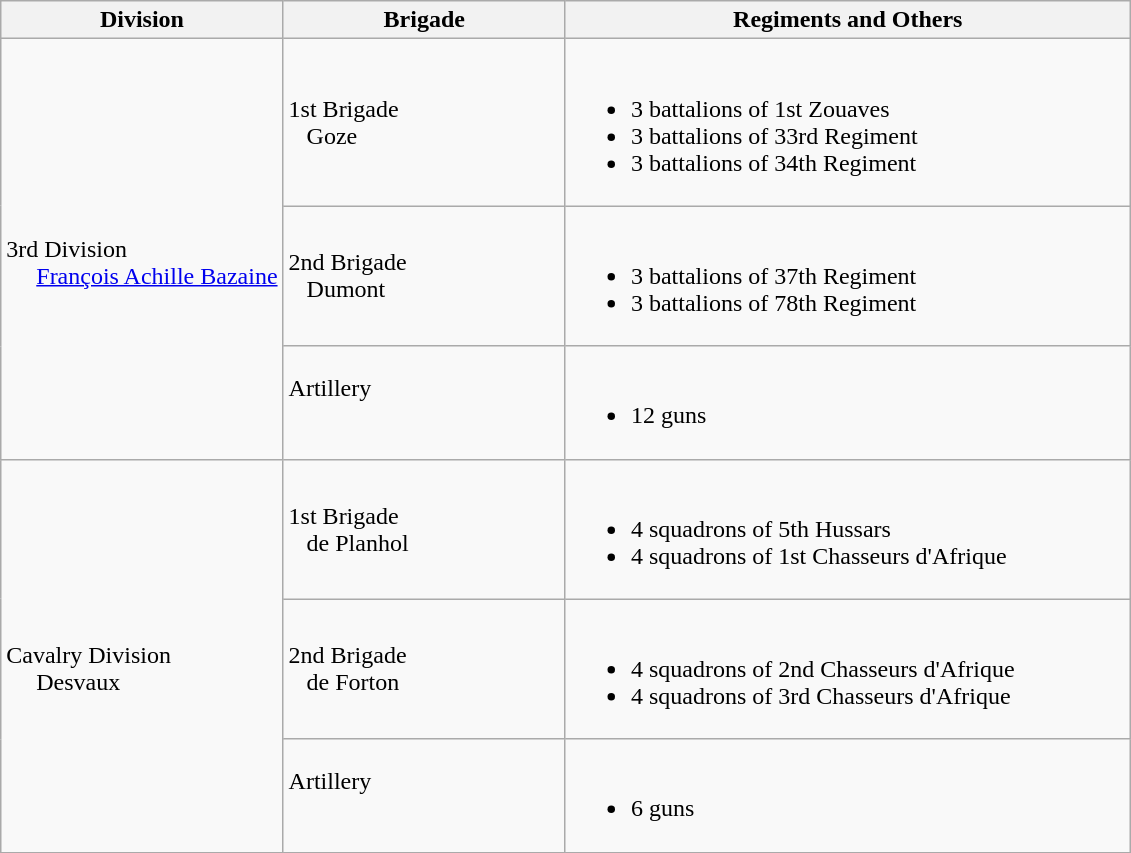<table class="wikitable">
<tr>
<th width=25%>Division</th>
<th width=25%>Brigade</th>
<th>Regiments and Others</th>
</tr>
<tr>
<td rowspan=3><br>3rd Division
<br>    
<a href='#'>François Achille Bazaine</a></td>
<td>1st Brigade<br>  
Goze</td>
<td><br><ul><li>3 battalions of 1st Zouaves</li><li>3 battalions of 33rd Regiment</li><li>3 battalions of 34th Regiment</li></ul></td>
</tr>
<tr>
<td>2nd Brigade<br>  
Dumont</td>
<td><br><ul><li>3 battalions of 37th Regiment</li><li>3 battalions of 78th Regiment</li></ul></td>
</tr>
<tr>
<td>Artillery<br>  </td>
<td><br><ul><li>12 guns</li></ul></td>
</tr>
<tr>
<td rowspan=3><br>Cavalry Division
<br>    
Desvaux</td>
<td>1st Brigade<br>  
de Planhol</td>
<td><br><ul><li>4 squadrons of 5th Hussars</li><li>4 squadrons of 1st Chasseurs d'Afrique</li></ul></td>
</tr>
<tr>
<td>2nd Brigade<br>  
de Forton</td>
<td><br><ul><li>4 squadrons of 2nd Chasseurs d'Afrique</li><li>4 squadrons of 3rd Chasseurs d'Afrique</li></ul></td>
</tr>
<tr>
<td>Artillery<br>  </td>
<td><br><ul><li>6 guns</li></ul></td>
</tr>
<tr>
</tr>
</table>
